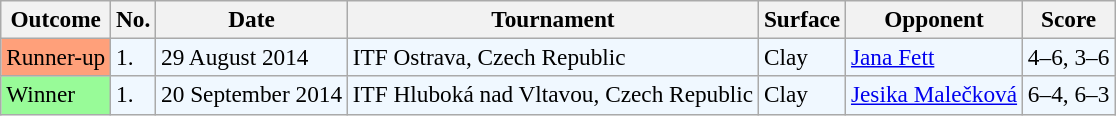<table class="sortable wikitable" style=font-size:97%>
<tr>
<th>Outcome</th>
<th>No.</th>
<th>Date</th>
<th>Tournament</th>
<th>Surface</th>
<th>Opponent</th>
<th class="unsortable">Score</th>
</tr>
<tr style="background:#f0f8ff;">
<td bgcolor="FFA07A">Runner-up</td>
<td>1.</td>
<td>29 August 2014</td>
<td>ITF Ostrava, Czech Republic</td>
<td>Clay</td>
<td> <a href='#'>Jana Fett</a></td>
<td>4–6, 3–6</td>
</tr>
<tr style="background:#f0f8ff;">
<td style="background:#98fb98;">Winner</td>
<td>1.</td>
<td>20 September 2014</td>
<td>ITF Hluboká nad Vltavou, Czech Republic</td>
<td>Clay</td>
<td> <a href='#'>Jesika Malečková</a></td>
<td>6–4, 6–3</td>
</tr>
</table>
